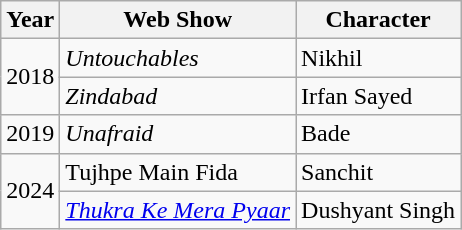<table class="wikitable">
<tr>
<th>Year</th>
<th>Web Show</th>
<th>Character</th>
</tr>
<tr>
<td rowspan="2">2018</td>
<td><em>Untouchables</em></td>
<td>Nikhil</td>
</tr>
<tr>
<td><em>Zindabad</em></td>
<td>Irfan Sayed</td>
</tr>
<tr>
<td>2019</td>
<td><em>Unafraid</em></td>
<td>Bade</td>
</tr>
<tr>
<td rowspan="2">2024</td>
<td>Tujhpe Main Fida</td>
<td>Sanchit</td>
</tr>
<tr>
<td><em><a href='#'>Thukra Ke Mera Pyaar</a></em></td>
<td>Dushyant Singh</td>
</tr>
</table>
